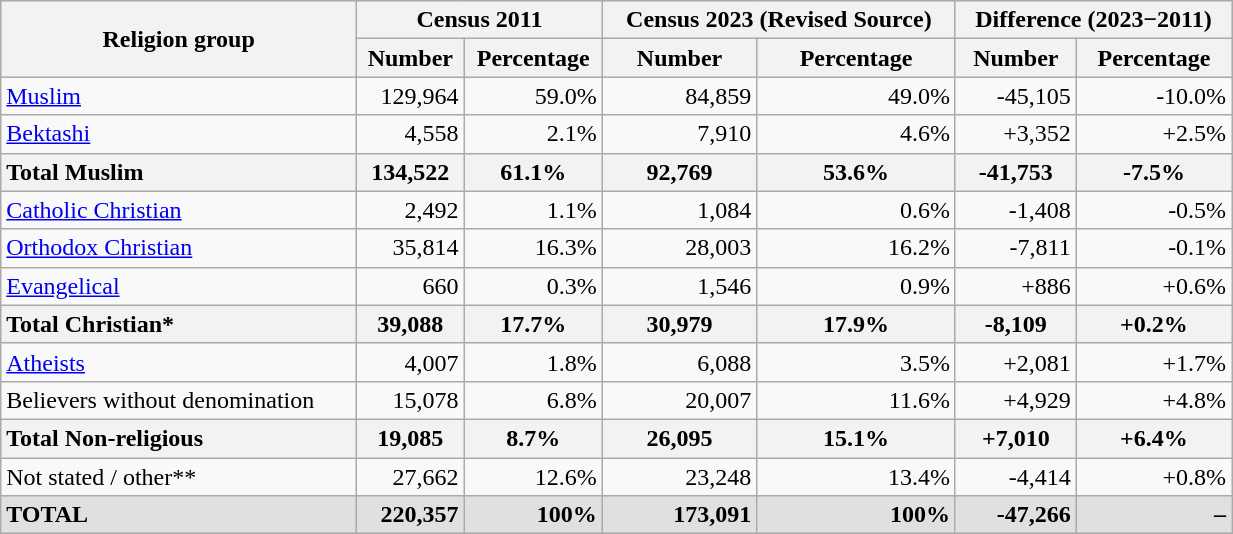<table class="wikitable" style="text-align:right;width: 65%">
<tr style="background:#e0e0e0;">
<th rowspan="2">Religion group</th>
<th colspan="2">Census 2011</th>
<th colspan="2">Census 2023 (Revised Source)</th>
<th colspan="2">Difference (2023−2011)</th>
</tr>
<tr style="background:#e0e0e0;">
<th>Number</th>
<th>Percentage</th>
<th>Number</th>
<th>Percentage</th>
<th>Number</th>
<th>Percentage</th>
</tr>
<tr>
<td style="text-align:left;"><a href='#'>Muslim</a></td>
<td>129,964</td>
<td>59.0%</td>
<td>84,859</td>
<td>49.0%</td>
<td>-45,105</td>
<td>-10.0%</td>
</tr>
<tr>
<td style="text-align:left;"><a href='#'>Bektashi</a></td>
<td>4,558</td>
<td>2.1%</td>
<td>7,910</td>
<td>4.6%</td>
<td>+3,352</td>
<td>+2.5%</td>
</tr>
<tr>
<th style="text-align:left;">Total Muslim</th>
<th>134,522</th>
<th>61.1%</th>
<th>92,769</th>
<th>53.6%</th>
<th>-41,753</th>
<th>-7.5%</th>
</tr>
<tr>
<td style="text-align:left;"><a href='#'>Catholic Christian</a></td>
<td>2,492</td>
<td>1.1%</td>
<td>1,084</td>
<td>0.6%</td>
<td>-1,408</td>
<td>-0.5%</td>
</tr>
<tr>
<td style="text-align:left;"><a href='#'>Orthodox Christian</a></td>
<td>35,814</td>
<td>16.3%</td>
<td>28,003</td>
<td>16.2%</td>
<td>-7,811</td>
<td>-0.1%</td>
</tr>
<tr>
<td style="text-align:left;"><a href='#'>Evangelical</a></td>
<td>660</td>
<td>0.3%</td>
<td>1,546</td>
<td>0.9%</td>
<td>+886</td>
<td>+0.6%</td>
</tr>
<tr>
<th style="text-align:left;">Total Christian*</th>
<th>39,088</th>
<th>17.7%</th>
<th>30,979</th>
<th>17.9%</th>
<th>-8,109</th>
<th>+0.2%</th>
</tr>
<tr>
<td style="text-align:left;"><a href='#'>Atheists</a></td>
<td>4,007</td>
<td>1.8%</td>
<td>6,088</td>
<td>3.5%</td>
<td>+2,081</td>
<td>+1.7%</td>
</tr>
<tr>
<td style="text-align:left;">Believers without denomination</td>
<td>15,078</td>
<td>6.8%</td>
<td>20,007</td>
<td>11.6%</td>
<td>+4,929</td>
<td>+4.8%</td>
</tr>
<tr>
<th style="text-align:left;">Total Non-religious</th>
<th>19,085</th>
<th>8.7%</th>
<th>26,095</th>
<th>15.1%</th>
<th>+7,010</th>
<th>+6.4%</th>
</tr>
<tr>
<td style="text-align:left;">Not stated / other**</td>
<td>27,662</td>
<td>12.6%</td>
<td>23,248</td>
<td>13.4%</td>
<td>-4,414</td>
<td>+0.8%</td>
</tr>
<tr style="background:#e0e0e0;">
<td style="text-align:left;"><strong>TOTAL</strong></td>
<td><strong>220,357</strong></td>
<td><strong>100%</strong></td>
<td><strong>173,091</strong></td>
<td><strong>100%</strong></td>
<td><strong>-47,266</strong></td>
<td><strong>–</strong></td>
</tr>
</table>
